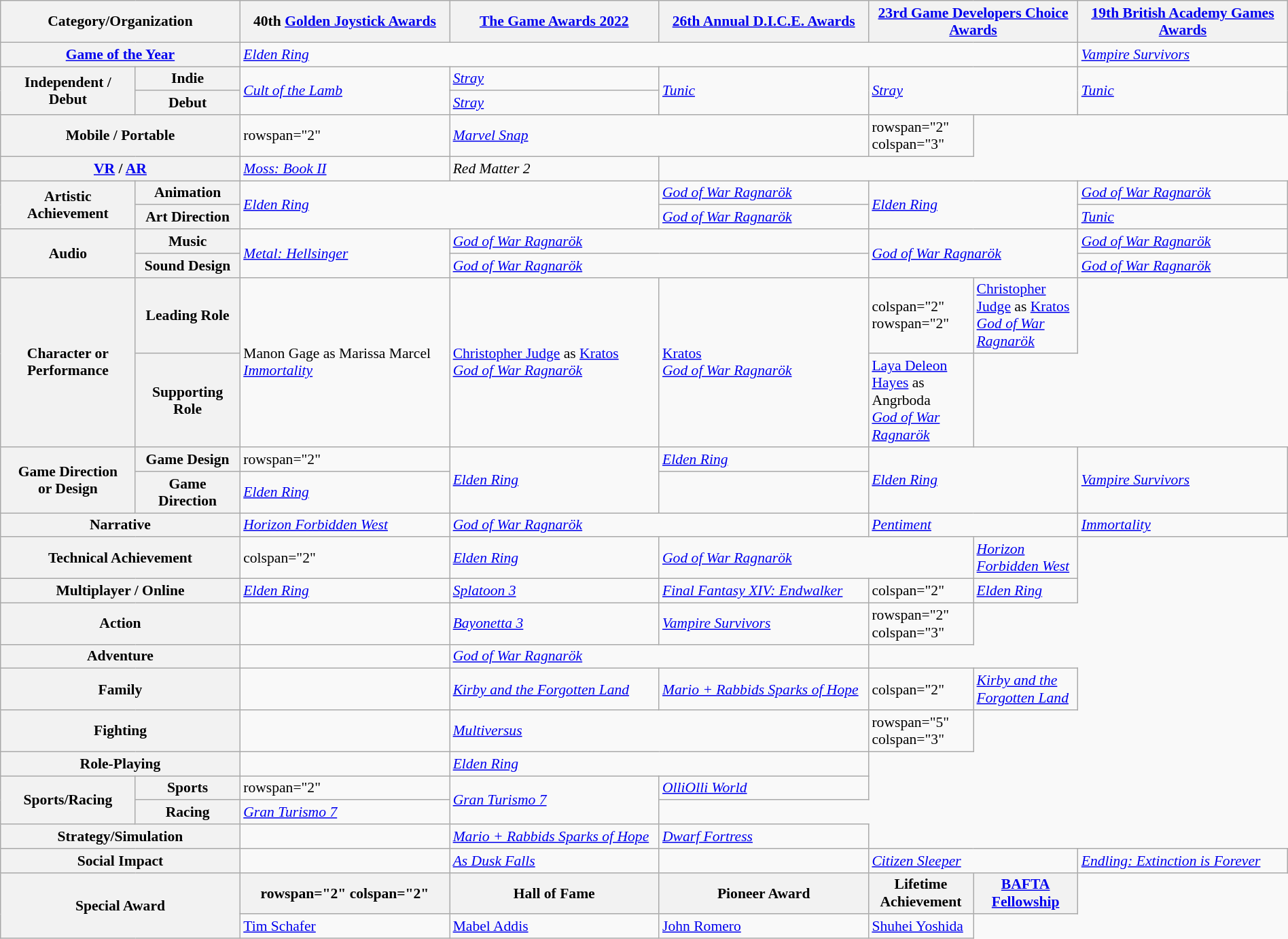<table class="wikitable" style="border:none; margin:0; width:100%; font-size: 90%;">
<tr>
<th colspan="2" style="width:16%;">Category/Organization</th>
<th ! style="width:14%;">40th <a href='#'>Golden Joystick Awards</a><br></th>
<th style="width:14%;"><a href='#'>The Game Awards 2022</a><br></th>
<th ! style="width:14%;"><a href='#'>26th Annual D.I.C.E. Awards</a><br></th>
<th ! colspan="2" style="width:14%;"><a href='#'>23rd Game Developers Choice Awards</a><br></th>
<th ! style="width:14%;"><a href='#'>19th British Academy Games Awards</a><br></th>
</tr>
<tr>
<th scope="row" colspan="2"><a href='#'>Game of the Year</a></th>
<td colspan="5"><em><a href='#'>Elden Ring</a></em></td>
<td><em><a href='#'>Vampire Survivors</a></em></td>
</tr>
<tr>
<th scope="row"  rowspan="2" style="width:9%;">Independent / Debut</th>
<th>Indie</th>
<td rowspan="2"><em><a href='#'>Cult of the Lamb</a></em></td>
<td><em><a href='#'>Stray</a></em></td>
<td rowspan="2"><em><a href='#'>Tunic</a></em></td>
<td rowspan="2" colspan="2"><em><a href='#'>Stray</a></em></td>
<td rowspan="2"><em><a href='#'>Tunic</a></em></td>
</tr>
<tr>
<th scope="row">Debut</th>
<td><em><a href='#'>Stray</a></em></td>
</tr>
<tr>
<th scope="row" colspan="2">Mobile / Portable</th>
<td>rowspan="2" </td>
<td colspan="2"><em><a href='#'>Marvel Snap</a></em></td>
<td>rowspan="2" colspan="3" </td>
</tr>
<tr>
<th scope="row" colspan="2"><a href='#'>VR</a> / <a href='#'>AR</a></th>
<td><em><a href='#'>Moss: Book II</a></em></td>
<td><em>Red Matter 2</em></td>
</tr>
<tr>
<th scope="row" rowspan="2" style="width:9%;">Artistic Achievement</th>
<th>Animation</th>
<td rowspan="2" colspan="2"><em><a href='#'>Elden Ring</a></em></td>
<td><em><a href='#'>God of War Ragnarök</a></em></td>
<td rowspan="2" colspan="2"><em><a href='#'>Elden Ring</a></em></td>
<td><em><a href='#'>God of War Ragnarök</a></em></td>
</tr>
<tr>
<th scope="row">Art Direction</th>
<td><em><a href='#'>God of War Ragnarök</a></em></td>
<td><em><a href='#'>Tunic</a></em></td>
</tr>
<tr>
<th scope="row" rowspan="2" style="width:9%;">Audio</th>
<th>Music</th>
<td rowspan="2"><em><a href='#'>Metal: Hellsinger</a></em></td>
<td colspan="2"><em><a href='#'>God of War Ragnarök</a></em></td>
<td rowspan="2" colspan="2"><em><a href='#'>God of War Ragnarök</a></em></td>
<td><em><a href='#'>God of War Ragnarök</a></em></td>
</tr>
<tr>
<th scope="row">Sound Design</th>
<td colspan="2"><em><a href='#'>God of War Ragnarök</a></em></td>
<td><em><a href='#'>God of War Ragnarök</a></em></td>
</tr>
<tr>
<th scope="row" rowspan="2">Character or Performance</th>
<th>Leading Role</th>
<td rowspan="2">Manon Gage as Marissa Marcel<br><em><a href='#'>Immortality</a></em></td>
<td rowspan="2"><a href='#'>Christopher Judge</a> as <a href='#'>Kratos</a><br><em><a href='#'>God of War Ragnarök</a></em></td>
<td rowspan="2"><a href='#'>Kratos</a><br><em><a href='#'>God of War Ragnarök</a></em></td>
<td>colspan="2" rowspan="2" </td>
<td><a href='#'>Christopher Judge</a> as <a href='#'>Kratos</a><br><em><a href='#'>God of War Ragnarök</a></em></td>
</tr>
<tr>
<th scope="row">Supporting Role</th>
<td><a href='#'>Laya Deleon Hayes</a> as Angrboda<br><em><a href='#'>God of War Ragnarök</a></em></td>
</tr>
<tr>
<th scope="row" rowspan="2">Game Direction <br>or Design</th>
<th>Game Design</th>
<td>rowspan="2" </td>
<td rowspan="2"><em><a href='#'>Elden Ring</a></em></td>
<td><em><a href='#'>Elden Ring</a></em></td>
<td rowspan="2" colspan="2"><em><a href='#'>Elden Ring</a></em></td>
<td rowspan="2"><em><a href='#'>Vampire Survivors</a></em></td>
</tr>
<tr>
<th scope="row">Game Direction</th>
<td><em><a href='#'>Elden Ring</a></em></td>
</tr>
<tr>
<th scope="row" colspan="2">Narrative</th>
<td><em><a href='#'>Horizon Forbidden West</a></em></td>
<td colspan="2"><em><a href='#'>God of War Ragnarök</a></em></td>
<td colspan="2"><em><a href='#'>Pentiment</a></em></td>
<td><em><a href='#'>Immortality</a></em></td>
</tr>
<tr>
<th scope="row" colspan="2">Technical Achievement</th>
<td>colspan="2" </td>
<td><em><a href='#'>Elden Ring</a></em></td>
<td colspan="2"><em><a href='#'>God of War Ragnarök</a></em></td>
<td><em><a href='#'>Horizon Forbidden West</a></em></td>
</tr>
<tr>
<th scope="row" colspan="2">Multiplayer / Online</th>
<td><em><a href='#'>Elden Ring</a></em></td>
<td><em><a href='#'>Splatoon 3</a></em></td>
<td><em><a href='#'>Final Fantasy XIV: Endwalker</a></em></td>
<td>colspan="2" </td>
<td><em><a href='#'>Elden Ring</a></em></td>
</tr>
<tr>
<th scope="row" colspan="2">Action</th>
<td></td>
<td><em><a href='#'>Bayonetta 3</a></em></td>
<td><em><a href='#'>Vampire Survivors</a></em></td>
<td>rowspan="2" colspan="3" </td>
</tr>
<tr>
<th scope="row" colspan="2">Adventure</th>
<td></td>
<td colspan="2"><em><a href='#'>God of War Ragnarök</a></em></td>
</tr>
<tr>
<th scope="row" colspan="2">Family</th>
<td></td>
<td><em><a href='#'>Kirby and the Forgotten Land</a></em></td>
<td><em><a href='#'>Mario + Rabbids Sparks of Hope</a></em></td>
<td>colspan="2" </td>
<td><em><a href='#'>Kirby and the Forgotten Land</a></em></td>
</tr>
<tr>
<th scope="row" colspan="2">Fighting</th>
<td></td>
<td colspan="2"><em><a href='#'>Multiversus</a></em></td>
<td>rowspan="5" colspan="3" </td>
</tr>
<tr>
<th scope="row" colspan="2">Role-Playing</th>
<td></td>
<td colspan="2"><em><a href='#'>Elden Ring</a></em></td>
</tr>
<tr>
<th scope="row" rowspan="2">Sports/Racing</th>
<th>Sports</th>
<td>rowspan="2" </td>
<td rowspan="2"><em><a href='#'>Gran Turismo 7</a></em></td>
<td><em><a href='#'>OlliOlli World</a></em></td>
</tr>
<tr>
<th>Racing</th>
<td><em><a href='#'>Gran Turismo 7</a></em></td>
</tr>
<tr>
<th scope="row" colspan="2">Strategy/Simulation</th>
<td></td>
<td><em><a href='#'>Mario + Rabbids Sparks of Hope</a></em></td>
<td><em><a href='#'>Dwarf Fortress</a></em></td>
</tr>
<tr>
<th scope="row" colspan="2">Social Impact</th>
<td></td>
<td><em><a href='#'>As Dusk Falls</a></em></td>
<td></td>
<td colspan="2"><em><a href='#'>Citizen Sleeper</a></em></td>
<td><em><a href='#'>Endling: Extinction is Forever</a></em></td>
</tr>
<tr>
<th scope="row" rowspan="2" colspan="2">Special Award</th>
<th>rowspan="2" colspan="2" </th>
<th>Hall of Fame</th>
<th width=7%>Pioneer Award</th>
<th width=7%>Lifetime Achievement</th>
<th><a href='#'>BAFTA Fellowship</a></th>
</tr>
<tr>
<td><a href='#'>Tim Schafer</a></td>
<td><a href='#'>Mabel Addis</a></td>
<td><a href='#'>John Romero</a></td>
<td><a href='#'>Shuhei Yoshida</a></td>
</tr>
</table>
